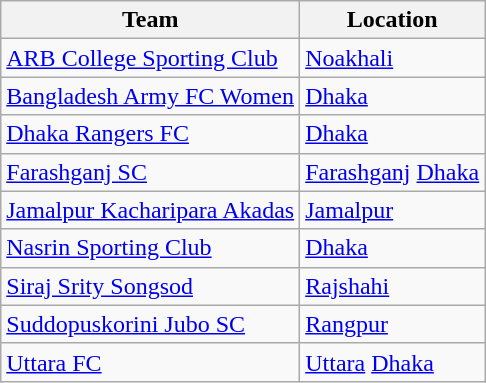<table class="wikitable sortable">
<tr>
<th>Team</th>
<th>Location</th>
</tr>
<tr>
<td><a href='#'>ARB College Sporting Club</a></td>
<td><a href='#'>Noakhali</a></td>
</tr>
<tr>
<td><a href='#'>Bangladesh Army FC Women</a></td>
<td><a href='#'>Dhaka</a></td>
</tr>
<tr>
<td><a href='#'>Dhaka Rangers FC</a></td>
<td><a href='#'>Dhaka</a></td>
</tr>
<tr>
<td><a href='#'>Farashganj SC</a></td>
<td><a href='#'>Farashganj</a> <a href='#'>Dhaka</a></td>
</tr>
<tr>
<td><a href='#'>Jamalpur Kacharipara Akadas</a></td>
<td><a href='#'>Jamalpur</a></td>
</tr>
<tr>
<td><a href='#'>Nasrin Sporting Club</a></td>
<td><a href='#'>Dhaka</a></td>
</tr>
<tr>
<td><a href='#'>Siraj Srity Songsod</a></td>
<td><a href='#'>Rajshahi</a></td>
</tr>
<tr>
<td><a href='#'>Suddopuskorini Jubo SC</a></td>
<td><a href='#'>Rangpur</a></td>
</tr>
<tr>
<td><a href='#'>Uttara FC</a></td>
<td><a href='#'>Uttara</a> <a href='#'>Dhaka</a></td>
</tr>
</table>
